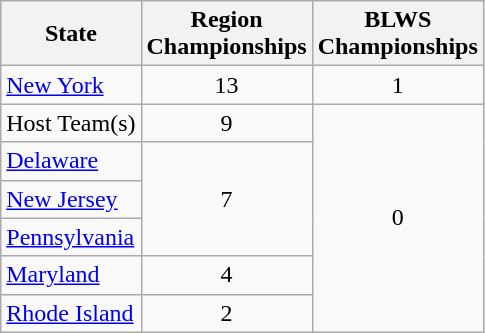<table class="wikitable">
<tr>
<th>State</th>
<th>Region<br>Championships</th>
<th>BLWS<br>Championships</th>
</tr>
<tr>
<td> <a href='#'>New York</a></td>
<td align=center>13</td>
<td align=center>1</td>
</tr>
<tr>
<td> Host Team(s)</td>
<td align=center>9</td>
<td align=center rowspan=6>0</td>
</tr>
<tr>
<td> <a href='#'>Delaware</a></td>
<td align=center rowspan=3>7</td>
</tr>
<tr>
<td> <a href='#'>New Jersey</a></td>
</tr>
<tr>
<td> <a href='#'>Pennsylvania</a></td>
</tr>
<tr>
<td> <a href='#'>Maryland</a></td>
<td align=center>4</td>
</tr>
<tr>
<td> <a href='#'>Rhode Island</a></td>
<td align=center>2</td>
</tr>
</table>
